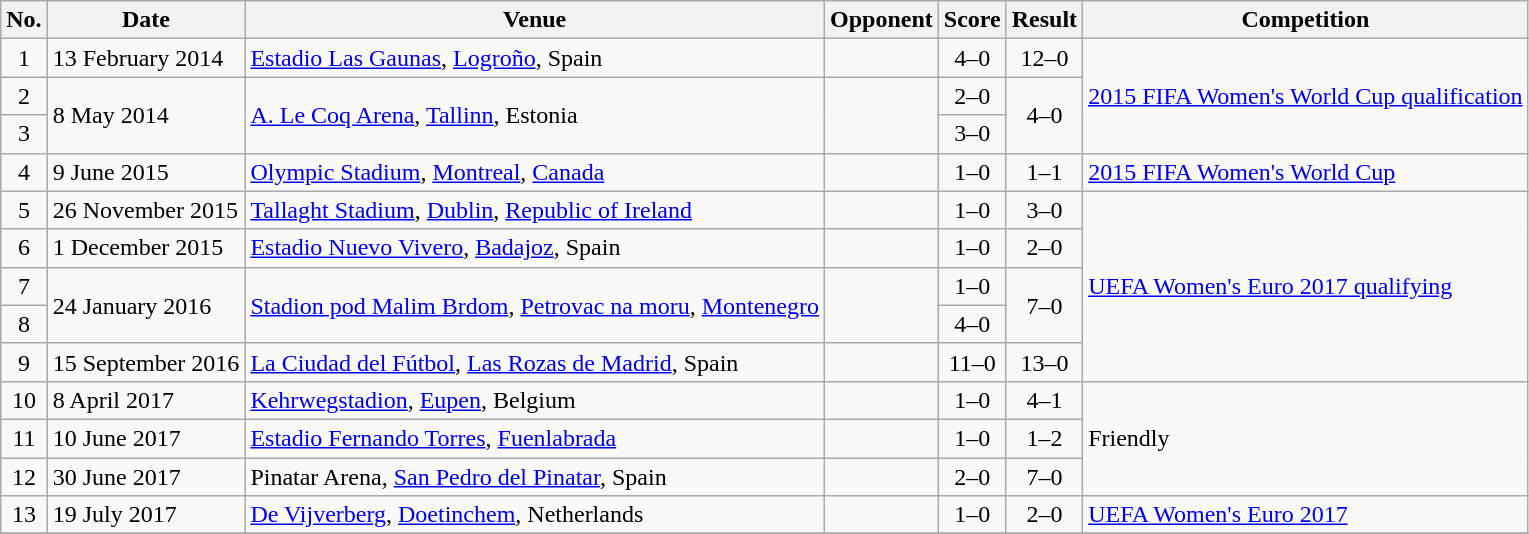<table class="wikitable sortable">
<tr>
<th scope="col">No.</th>
<th scope="col">Date</th>
<th scope="col">Venue</th>
<th scope="col">Opponent</th>
<th scope="col">Score</th>
<th scope="col">Result</th>
<th scope="col">Competition</th>
</tr>
<tr>
<td align="center">1</td>
<td>13 February 2014</td>
<td><a href='#'>Estadio Las Gaunas</a>, <a href='#'>Logroño</a>, Spain</td>
<td></td>
<td align="center">4–0</td>
<td align="center">12–0</td>
<td rowspan="3"><a href='#'>2015 FIFA Women's World Cup qualification</a></td>
</tr>
<tr>
<td align="center">2</td>
<td rowspan="2">8 May 2014</td>
<td rowspan="2"><a href='#'>A. Le Coq Arena</a>, <a href='#'>Tallinn</a>, Estonia</td>
<td rowspan="2"></td>
<td align="center">2–0</td>
<td rowspan="2" align="center">4–0</td>
</tr>
<tr>
<td align="center">3</td>
<td align="center">3–0</td>
</tr>
<tr>
<td align="center">4</td>
<td>9 June 2015</td>
<td><a href='#'>Olympic Stadium</a>, <a href='#'>Montreal</a>, <a href='#'>Canada</a></td>
<td></td>
<td align="center">1–0</td>
<td align="center">1–1</td>
<td><a href='#'>2015 FIFA Women's World Cup</a></td>
</tr>
<tr>
<td align="center">5</td>
<td>26 November 2015</td>
<td><a href='#'>Tallaght Stadium</a>, <a href='#'>Dublin</a>, <a href='#'>Republic of Ireland</a></td>
<td></td>
<td align="center">1–0</td>
<td align="center">3–0</td>
<td rowspan="5"><a href='#'>UEFA Women's Euro 2017 qualifying</a></td>
</tr>
<tr>
<td align="center">6</td>
<td>1 December 2015</td>
<td><a href='#'>Estadio Nuevo Vivero</a>, <a href='#'>Badajoz</a>, Spain</td>
<td></td>
<td align="center">1–0</td>
<td align="center">2–0</td>
</tr>
<tr>
<td align="center">7</td>
<td rowspan="2">24 January 2016</td>
<td rowspan="2"><a href='#'>Stadion pod Malim Brdom</a>, <a href='#'>Petrovac na moru</a>, <a href='#'>Montenegro</a></td>
<td rowspan="2"></td>
<td align="center">1–0</td>
<td rowspan="2" align="center">7–0</td>
</tr>
<tr>
<td align="center">8</td>
<td align="center">4–0</td>
</tr>
<tr>
<td align="center">9</td>
<td>15 September 2016</td>
<td><a href='#'>La Ciudad del Fútbol</a>, <a href='#'>Las Rozas de Madrid</a>, Spain</td>
<td></td>
<td align="center">11–0</td>
<td align="center">13–0</td>
</tr>
<tr>
<td align="center">10</td>
<td>8 April 2017</td>
<td><a href='#'>Kehrwegstadion</a>, <a href='#'>Eupen</a>, Belgium</td>
<td></td>
<td align="center">1–0</td>
<td align="center">4–1</td>
<td rowspan="3">Friendly</td>
</tr>
<tr>
<td align="center">11</td>
<td>10 June 2017</td>
<td><a href='#'>Estadio Fernando Torres</a>, <a href='#'>Fuenlabrada</a></td>
<td></td>
<td align="center">1–0</td>
<td align="center">1–2</td>
</tr>
<tr>
<td align="center">12</td>
<td>30 June 2017</td>
<td>Pinatar Arena, <a href='#'>San Pedro del Pinatar</a>, Spain</td>
<td></td>
<td align="center">2–0</td>
<td align="center">7–0</td>
</tr>
<tr>
<td align="center">13</td>
<td>19 July 2017</td>
<td><a href='#'>De Vijverberg</a>, <a href='#'>Doetinchem</a>, Netherlands</td>
<td></td>
<td align="center">1–0</td>
<td align="center">2–0</td>
<td><a href='#'>UEFA Women's Euro 2017</a></td>
</tr>
<tr>
</tr>
</table>
